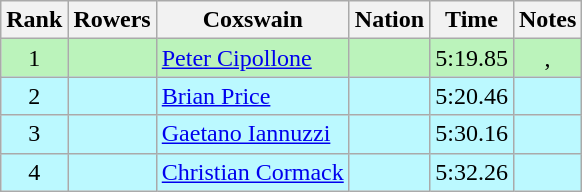<table class="wikitable sortable" style="text-align:center">
<tr>
<th>Rank</th>
<th>Rowers</th>
<th>Coxswain</th>
<th>Nation</th>
<th>Time</th>
<th>Notes</th>
</tr>
<tr bgcolor=bbf3bb>
<td>1</td>
<td></td>
<td align=left><a href='#'>Peter Cipollone</a></td>
<td align=left></td>
<td>5:19.85</td>
<td>, </td>
</tr>
<tr bgcolor=bbf9ff>
<td>2</td>
<td></td>
<td align=left><a href='#'>Brian Price</a></td>
<td align=left></td>
<td>5:20.46</td>
<td></td>
</tr>
<tr bgcolor=bbf9ff>
<td>3</td>
<td></td>
<td align=left><a href='#'>Gaetano Iannuzzi</a></td>
<td align=left></td>
<td>5:30.16</td>
<td></td>
</tr>
<tr bgcolor=bbf9ff>
<td>4</td>
<td></td>
<td align=left><a href='#'>Christian Cormack</a></td>
<td align=left></td>
<td>5:32.26</td>
<td></td>
</tr>
</table>
